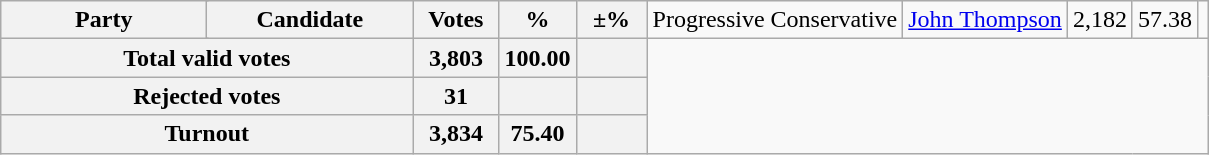<table class="wikitable">
<tr>
<th colspan=2 style="width: 130px">Party</th>
<th style="width: 130px">Candidate</th>
<th style="width: 50px">Votes</th>
<th style="width: 40px">%</th>
<th style="width: 40px">±%<br></th>
<td>Progressive Conservative</td>
<td><a href='#'>John Thompson</a></td>
<td align="right">2,182</td>
<td align="right">57.38</td>
<td align="right"><br></td>
</tr>
<tr bgcolor="white">
<th align="right" colspan=3>Total valid votes</th>
<th align="right">3,803</th>
<th align="right">100.00</th>
<th align="right"></th>
</tr>
<tr bgcolor="white">
<th align="right" colspan=3>Rejected votes</th>
<th align="right">31</th>
<th align="right"></th>
<th align="right"></th>
</tr>
<tr bgcolor="white">
<th align="right" colspan=3>Turnout</th>
<th align="right">3,834</th>
<th align="right">75.40</th>
<th align="right"></th>
</tr>
</table>
